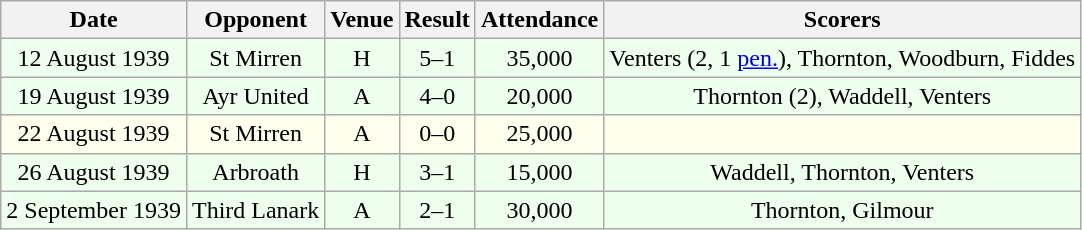<table class="wikitable sortable" style="font-size:100%; text-align:center">
<tr>
<th>Date</th>
<th>Opponent</th>
<th>Venue</th>
<th>Result</th>
<th>Attendance</th>
<th>Scorers</th>
</tr>
<tr bgcolor = "#EEFFEE">
<td>12 August 1939</td>
<td>St Mirren</td>
<td>H</td>
<td>5–1</td>
<td>35,000</td>
<td>Venters (2, 1 <a href='#'>pen.</a>), Thornton, Woodburn, Fiddes</td>
</tr>
<tr bgcolor = "#EEFFEE">
<td>19 August 1939</td>
<td>Ayr United</td>
<td>A</td>
<td>4–0</td>
<td>20,000</td>
<td>Thornton (2), Waddell, Venters</td>
</tr>
<tr bgcolor = "#FFFFEE">
<td>22 August 1939</td>
<td>St Mirren</td>
<td>A</td>
<td>0–0</td>
<td>25,000</td>
<td></td>
</tr>
<tr bgcolor = "#EEFFEE">
<td>26 August 1939</td>
<td>Arbroath</td>
<td>H</td>
<td>3–1</td>
<td>15,000</td>
<td>Waddell, Thornton, Venters</td>
</tr>
<tr bgcolor = "#EEFFEE">
<td>2 September 1939</td>
<td>Third Lanark</td>
<td>A</td>
<td>2–1</td>
<td>30,000</td>
<td>Thornton, Gilmour</td>
</tr>
</table>
